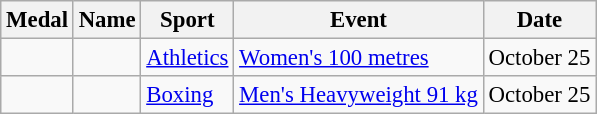<table class="wikitable sortable" border="1" style="font-size:95%">
<tr>
<th>Medal</th>
<th>Name</th>
<th>Sport</th>
<th>Event</th>
<th>Date</th>
</tr>
<tr>
<td></td>
<td></td>
<td><a href='#'>Athletics</a></td>
<td><a href='#'>Women's 100 metres</a></td>
<td>October 25</td>
</tr>
<tr>
<td></td>
<td></td>
<td><a href='#'>Boxing</a></td>
<td><a href='#'>Men's Heavyweight 91 kg</a></td>
<td>October 25</td>
</tr>
</table>
